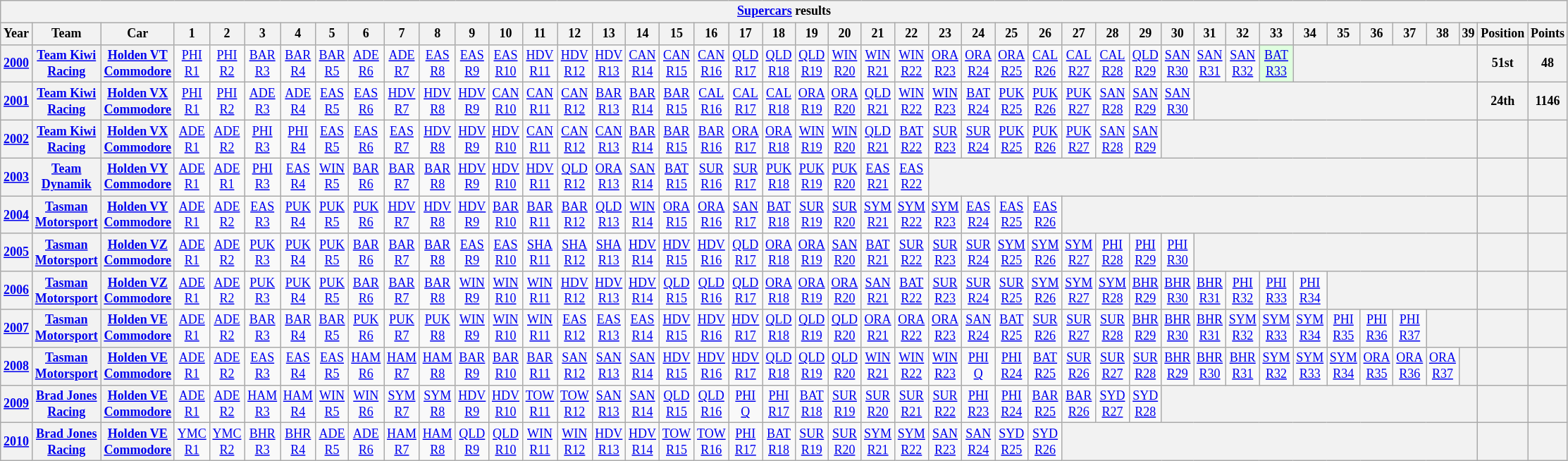<table class="wikitable" style="text-align:center; font-size:75%">
<tr>
<th colspan=45><a href='#'>Supercars</a> results</th>
</tr>
<tr>
<th>Year</th>
<th>Team</th>
<th>Car</th>
<th>1</th>
<th>2</th>
<th>3</th>
<th>4</th>
<th>5</th>
<th>6</th>
<th>7</th>
<th>8</th>
<th>9</th>
<th>10</th>
<th>11</th>
<th>12</th>
<th>13</th>
<th>14</th>
<th>15</th>
<th>16</th>
<th>17</th>
<th>18</th>
<th>19</th>
<th>20</th>
<th>21</th>
<th>22</th>
<th>23</th>
<th>24</th>
<th>25</th>
<th>26</th>
<th>27</th>
<th>28</th>
<th>29</th>
<th>30</th>
<th>31</th>
<th>32</th>
<th>33</th>
<th>34</th>
<th>35</th>
<th>36</th>
<th>37</th>
<th>38</th>
<th>39</th>
<th>Position</th>
<th>Points</th>
</tr>
<tr>
<th><a href='#'>2000</a></th>
<th><a href='#'>Team Kiwi Racing</a></th>
<th><a href='#'>Holden VT Commodore</a></th>
<td><a href='#'>PHI<br>R1</a></td>
<td><a href='#'>PHI<br>R2</a></td>
<td><a href='#'>BAR<br>R3</a></td>
<td><a href='#'>BAR<br>R4</a></td>
<td><a href='#'>BAR<br>R5</a></td>
<td><a href='#'>ADE<br>R6</a></td>
<td><a href='#'>ADE<br>R7</a></td>
<td><a href='#'>EAS<br>R8</a></td>
<td><a href='#'>EAS<br>R9</a></td>
<td><a href='#'>EAS<br>R10</a></td>
<td><a href='#'>HDV<br>R11</a></td>
<td><a href='#'>HDV<br>R12</a></td>
<td><a href='#'>HDV<br>R13</a></td>
<td><a href='#'>CAN<br>R14</a></td>
<td><a href='#'>CAN<br>R15</a></td>
<td><a href='#'>CAN<br>R16</a></td>
<td><a href='#'>QLD<br>R17</a></td>
<td><a href='#'>QLD<br>R18</a></td>
<td><a href='#'>QLD<br>R19</a></td>
<td><a href='#'>WIN<br>R20</a></td>
<td><a href='#'>WIN<br>R21</a></td>
<td><a href='#'>WIN<br>R22</a></td>
<td><a href='#'>ORA<br>R23</a></td>
<td><a href='#'>ORA<br>R24</a></td>
<td><a href='#'>ORA<br>R25</a></td>
<td><a href='#'>CAL<br>R26</a></td>
<td><a href='#'>CAL<br>R27</a></td>
<td><a href='#'>CAL<br>R28</a></td>
<td style="background:#;"><a href='#'>QLD<br>R29</a><br></td>
<td><a href='#'>SAN<br>R30</a></td>
<td><a href='#'>SAN<br>R31</a></td>
<td><a href='#'>SAN<br>R32</a></td>
<td style="background:#dfffdf;"><a href='#'>BAT<br>R33</a><br></td>
<th colspan=6></th>
<th>51st</th>
<th>48</th>
</tr>
<tr>
<th><a href='#'>2001</a></th>
<th><a href='#'>Team Kiwi Racing</a></th>
<th><a href='#'>Holden VX Commodore</a></th>
<td style="background:#;"><a href='#'>PHI<br>R1</a><br></td>
<td style="background:#;"><a href='#'>PHI<br>R2</a><br></td>
<td style="background:#;"><a href='#'>ADE<br>R3</a><br></td>
<td style="background:#;"><a href='#'>ADE<br>R4</a><br></td>
<td style="background:#;"><a href='#'>EAS<br>R5</a><br></td>
<td style="background:#;"><a href='#'>EAS<br>R6</a><br></td>
<td style="background:#;"><a href='#'>HDV<br>R7</a><br></td>
<td style="background:#;"><a href='#'>HDV<br>R8</a><br></td>
<td style="background:#;"><a href='#'>HDV<br>R9</a><br></td>
<td style="background:#;"><a href='#'>CAN<br>R10</a><br></td>
<td style="background:#;"><a href='#'>CAN<br>R11</a><br></td>
<td style="background:#;"><a href='#'>CAN<br>R12</a><br></td>
<td style="background:#;"><a href='#'>BAR<br>R13</a><br></td>
<td style="background:#;"><a href='#'>BAR<br>R14</a><br></td>
<td style="background:#;"><a href='#'>BAR<br>R15</a><br></td>
<td style="background:#;"><a href='#'>CAL<br>R16</a><br></td>
<td style="background:#;"><a href='#'>CAL<br>R17</a><br></td>
<td style="background:#;"><a href='#'>CAL<br>R18</a><br></td>
<td style="background:#;"><a href='#'>ORA<br>R19</a><br></td>
<td style="background:#;"><a href='#'>ORA<br>R20</a><br></td>
<td style="background:#;"><a href='#'>QLD<br>R21</a><br></td>
<td style="background:#;"><a href='#'>WIN<br>R22</a><br></td>
<td style="background:#;"><a href='#'>WIN<br>R23</a><br></td>
<td style="background:#;"><a href='#'>BAT<br>R24</a><br></td>
<td style="background:#;"><a href='#'>PUK<br>R25</a><br></td>
<td style="background:#;"><a href='#'>PUK<br>R26</a><br></td>
<td style="background:#;"><a href='#'>PUK<br>R27</a><br></td>
<td style="background:#;"><a href='#'>SAN<br>R28</a><br></td>
<td style="background:#;"><a href='#'>SAN<br>R29</a><br></td>
<td style="background:#;"><a href='#'>SAN<br>R30</a><br></td>
<th colspan=9></th>
<th>24th</th>
<th>1146</th>
</tr>
<tr>
<th><a href='#'>2002</a></th>
<th><a href='#'>Team Kiwi Racing</a></th>
<th><a href='#'>Holden VX Commodore</a></th>
<td><a href='#'>ADE<br>R1</a><br></td>
<td><a href='#'>ADE<br>R2</a><br></td>
<td><a href='#'>PHI<br>R3</a></td>
<td><a href='#'>PHI<br>R4</a></td>
<td><a href='#'>EAS<br>R5</a><br></td>
<td><a href='#'>EAS<br>R6</a><br></td>
<td><a href='#'>EAS<br>R7</a><br></td>
<td><a href='#'>HDV<br>R8</a><br></td>
<td><a href='#'>HDV<br>R9</a><br></td>
<td><a href='#'>HDV<br>R10</a><br></td>
<td><a href='#'>CAN<br>R11</a><br></td>
<td><a href='#'>CAN<br>R12</a><br></td>
<td><a href='#'>CAN<br>R13</a><br></td>
<td><a href='#'>BAR<br>R14</a><br></td>
<td><a href='#'>BAR<br>R15</a><br></td>
<td><a href='#'>BAR<br>R16</a><br></td>
<td><a href='#'>ORA<br>R17</a><br></td>
<td><a href='#'>ORA<br>R18</a><br></td>
<td><a href='#'>WIN<br>R19</a><br></td>
<td><a href='#'>WIN<br>R20</a><br></td>
<td style="background:#;"><a href='#'>QLD<br>R21</a><br></td>
<td style="background:#;"><a href='#'>BAT<br>R22</a><br></td>
<td><a href='#'>SUR<br>R23</a><br></td>
<td><a href='#'>SUR<br>R24</a><br></td>
<td><a href='#'>PUK<br>R25</a><br></td>
<td><a href='#'>PUK<br>R26</a><br></td>
<td><a href='#'>PUK<br>R27</a><br></td>
<td><a href='#'>SAN<br>R28</a><br></td>
<td><a href='#'>SAN<br>R29</a><br></td>
<th colspan=10></th>
<th></th>
<th></th>
</tr>
<tr>
<th><a href='#'>2003</a></th>
<th><a href='#'>Team Dynamik</a></th>
<th><a href='#'>Holden VY Commodore</a></th>
<td style="background: #"><a href='#'>ADE<br>R1</a><br></td>
<td style="background: #"><a href='#'>ADE<br>R1</a><br></td>
<td style="background: #"><a href='#'>PHI<br>R3</a><br></td>
<td style="background: #"><a href='#'>EAS<br>R4</a><br></td>
<td style="background: #"><a href='#'>WIN<br>R5</a><br></td>
<td style="background: #"><a href='#'>BAR<br>R6</a><br></td>
<td style="background: #"><a href='#'>BAR<br>R7</a><br></td>
<td style="background: #"><a href='#'>BAR<br>R8</a><br></td>
<td style="background: #"><a href='#'>HDV<br>R9</a><br></td>
<td style="background: #"><a href='#'>HDV<br>R10</a><br></td>
<td style="background: #"><a href='#'>HDV<br>R11</a><br></td>
<td style="background: #"><a href='#'>QLD<br>R12</a><br></td>
<td style="background: #"><a href='#'>ORA<br>R13</a><br></td>
<td style="background: #"><a href='#'>SAN<br>R14</a><br></td>
<td style="background: #"><a href='#'>BAT<br>R15</a><br></td>
<td style="background: #"><a href='#'>SUR<br>R16</a><br></td>
<td style="background: #"><a href='#'>SUR<br>R17</a><br></td>
<td style="background: #"><a href='#'>PUK<br>R18</a><br></td>
<td style="background: #"><a href='#'>PUK<br>R19</a><br></td>
<td style="background: #"><a href='#'>PUK<br>R20</a><br></td>
<td style="background: #"><a href='#'>EAS<br>R21</a><br></td>
<td style="background: #"><a href='#'>EAS<br>R22</a><br></td>
<th colspan=17></th>
<th></th>
<th></th>
</tr>
<tr>
<th><a href='#'>2004</a></th>
<th><a href='#'>Tasman Motorsport</a></th>
<th><a href='#'>Holden VY Commodore</a></th>
<td style="background: #"><a href='#'>ADE<br>R1</a><br></td>
<td style="background: #"><a href='#'>ADE<br>R2</a><br></td>
<td style="background: #"><a href='#'>EAS<br>R3</a><br></td>
<td style="background: #"><a href='#'>PUK<br>R4</a><br></td>
<td style="background: #"><a href='#'>PUK<br>R5</a><br></td>
<td style="background: #"><a href='#'>PUK<br>R6</a><br></td>
<td style="background: #"><a href='#'>HDV<br>R7</a><br></td>
<td style="background: #"><a href='#'>HDV<br>R8</a><br></td>
<td style="background: #"><a href='#'>HDV<br>R9</a><br></td>
<td style="background: #"><a href='#'>BAR<br>R10</a><br></td>
<td style="background: #"><a href='#'>BAR<br>R11</a><br></td>
<td style="background: #"><a href='#'>BAR<br>R12</a><br></td>
<td style="background: #"><a href='#'>QLD<br>R13</a><br></td>
<td style="background: #"><a href='#'>WIN<br>R14</a><br></td>
<td style="background: #"><a href='#'>ORA<br>R15</a><br></td>
<td style="background: #"><a href='#'>ORA<br>R16</a><br></td>
<td style="background: #"><a href='#'>SAN<br>R17</a><br></td>
<td style="background: #"><a href='#'>BAT<br>R18</a><br></td>
<td style="background: #"><a href='#'>SUR<br>R19</a><br></td>
<td style="background: #"><a href='#'>SUR<br>R20</a><br></td>
<td style="background: #"><a href='#'>SYM<br>R21</a><br></td>
<td style="background: #"><a href='#'>SYM<br>R22</a><br></td>
<td style="background: #"><a href='#'>SYM<br>R23</a><br></td>
<td style="background: #"><a href='#'>EAS<br>R24</a><br></td>
<td style="background: #"><a href='#'>EAS<br>R25</a><br></td>
<td style="background: #"><a href='#'>EAS<br>R26</a><br></td>
<th colspan=13></th>
<th></th>
<th></th>
</tr>
<tr>
<th><a href='#'>2005</a></th>
<th><a href='#'>Tasman Motorsport</a></th>
<th><a href='#'>Holden VZ Commodore</a></th>
<td><a href='#'>ADE<br>R1</a><br></td>
<td><a href='#'>ADE<br>R2</a><br></td>
<td><a href='#'>PUK<br>R3</a></td>
<td><a href='#'>PUK<br>R4</a></td>
<td><a href='#'>PUK<br>R5</a></td>
<td><a href='#'>BAR<br>R6</a><br></td>
<td><a href='#'>BAR<br>R7</a><br></td>
<td><a href='#'>BAR<br>R8</a><br></td>
<td><a href='#'>EAS<br>R9</a><br></td>
<td><a href='#'>EAS<br>R10</a><br></td>
<td><a href='#'>SHA<br>R11</a></td>
<td><a href='#'>SHA<br>R12</a></td>
<td><a href='#'>SHA<br>R13</a><br></td>
<td><a href='#'>HDV<br>R14</a><br></td>
<td><a href='#'>HDV<br>R15</a><br></td>
<td><a href='#'>HDV<br>R16</a><br></td>
<td><a href='#'>QLD<br>R17</a><br></td>
<td><a href='#'>ORA<br>R18</a><br></td>
<td><a href='#'>ORA<br>R19</a><br></td>
<td style="background: #"><a href='#'>SAN<br>R20</a><br></td>
<td style="background: #"><a href='#'>BAT<br>R21</a><br></td>
<td><a href='#'>SUR<br>R22</a><br></td>
<td><a href='#'>SUR<br>R23</a><br></td>
<td><a href='#'>SUR<br>R24</a><br></td>
<td><a href='#'>SYM<br>R25</a><br></td>
<td><a href='#'>SYM<br>R26</a><br></td>
<td><a href='#'>SYM<br>R27</a><br></td>
<td><a href='#'>PHI<br>R28</a><br></td>
<td><a href='#'>PHI<br>R29</a><br></td>
<td><a href='#'>PHI<br>R30</a><br></td>
<th colspan=9></th>
<th></th>
<th></th>
</tr>
<tr>
<th><a href='#'>2006</a></th>
<th><a href='#'>Tasman Motorsport</a></th>
<th><a href='#'>Holden VZ Commodore</a></th>
<td><a href='#'>ADE<br>R1</a><br></td>
<td><a href='#'>ADE<br>R2</a><br></td>
<td><a href='#'>PUK<br>R3</a><br></td>
<td><a href='#'>PUK<br>R4</a><br></td>
<td><a href='#'>PUK<br>R5</a><br></td>
<td><a href='#'>BAR<br>R6</a><br></td>
<td><a href='#'>BAR<br>R7</a><br></td>
<td><a href='#'>BAR<br>R8</a><br></td>
<td><a href='#'>WIN<br>R9</a><br></td>
<td><a href='#'>WIN<br>R10</a><br></td>
<td><a href='#'>WIN<br>R11</a><br></td>
<td><a href='#'>HDV<br>R12</a><br></td>
<td><a href='#'>HDV<br>R13</a><br></td>
<td><a href='#'>HDV<br>R14</a><br></td>
<td><a href='#'>QLD<br>R15</a><br></td>
<td><a href='#'>QLD<br>R16</a><br></td>
<td><a href='#'>QLD<br>R17</a><br></td>
<td><a href='#'>ORA<br>R18</a><br></td>
<td><a href='#'>ORA<br>R19</a><br></td>
<td><a href='#'>ORA<br>R20</a><br></td>
<td style="background: #"><a href='#'>SAN<br>R21</a><br></td>
<td style="background: #"><a href='#'>BAT<br>R22</a><br></td>
<td><a href='#'>SUR<br>R23</a><br></td>
<td><a href='#'>SUR<br>R24</a><br></td>
<td><a href='#'>SUR<br>R25</a><br></td>
<td><a href='#'>SYM<br>R26</a><br></td>
<td><a href='#'>SYM<br>R27</a><br></td>
<td><a href='#'>SYM<br>R28</a><br></td>
<td><a href='#'>BHR<br>R29</a><br></td>
<td><a href='#'>BHR<br>R30</a><br></td>
<td><a href='#'>BHR<br>R31</a><br></td>
<td><a href='#'>PHI<br>R32</a><br></td>
<td><a href='#'>PHI<br>R33</a><br></td>
<td><a href='#'>PHI<br>R34</a><br></td>
<th colspan=5></th>
<th></th>
<th></th>
</tr>
<tr>
<th><a href='#'>2007</a></th>
<th><a href='#'>Tasman Motorsport</a></th>
<th><a href='#'>Holden VE Commodore</a></th>
<td style="background: #"><a href='#'>ADE<br>R1</a><br></td>
<td style="background: #"><a href='#'>ADE<br>R2</a><br></td>
<td style="background: #"><a href='#'>BAR<br>R3</a><br></td>
<td style="background: #"><a href='#'>BAR<br>R4</a><br></td>
<td style="background: #"><a href='#'>BAR<br>R5</a><br></td>
<td style="background: #"><a href='#'>PUK<br>R6</a><br></td>
<td style="background: #"><a href='#'>PUK<br>R7</a><br></td>
<td style="background: #"><a href='#'>PUK<br>R8</a><br></td>
<td style="background: #"><a href='#'>WIN<br>R9</a><br></td>
<td style="background: #"><a href='#'>WIN<br>R10</a><br></td>
<td style="background: #"><a href='#'>WIN<br>R11</a><br></td>
<td style="background: #"><a href='#'>EAS<br>R12</a><br></td>
<td style="background: #"><a href='#'>EAS<br>R13</a><br></td>
<td style="background: #"><a href='#'>EAS<br>R14</a><br></td>
<td style="background: #"><a href='#'>HDV<br>R15</a><br></td>
<td style="background: #"><a href='#'>HDV<br>R16</a><br></td>
<td style="background: #"><a href='#'>HDV<br>R17</a><br></td>
<td style="background: #"><a href='#'>QLD<br>R18</a><br></td>
<td style="background: #"><a href='#'>QLD<br>R19</a><br></td>
<td style="background: #"><a href='#'>QLD<br>R20</a><br></td>
<td style="background: #"><a href='#'>ORA<br>R21</a><br></td>
<td style="background: #"><a href='#'>ORA<br>R22</a><br></td>
<td style="background: #"><a href='#'>ORA<br>R23</a><br></td>
<td style="background: #"><a href='#'>SAN<br>R24</a><br></td>
<td style="background: #"><a href='#'>BAT<br>R25</a><br></td>
<td style="background: #"><a href='#'>SUR<br>R26</a><br></td>
<td style="background: #"><a href='#'>SUR<br>R27</a><br></td>
<td style="background: #"><a href='#'>SUR<br>R28</a><br></td>
<td style="background: #"><a href='#'>BHR<br>R29</a><br></td>
<td style="background: #"><a href='#'>BHR<br>R30</a><br></td>
<td style="background: #"><a href='#'>BHR<br>R31</a><br></td>
<td style="background: #"><a href='#'>SYM<br>R32</a><br></td>
<td style="background: #"><a href='#'>SYM<br>R33</a><br></td>
<td style="background: #"><a href='#'>SYM<br>R34</a><br></td>
<td style="background: #"><a href='#'>PHI<br>R35</a><br></td>
<td style="background: #"><a href='#'>PHI<br>R36</a><br></td>
<td style="background: #"><a href='#'>PHI<br>R37</a><br></td>
<th colspan=2></th>
<th></th>
<th></th>
</tr>
<tr>
<th><a href='#'>2008</a></th>
<th><a href='#'>Tasman Motorsport</a></th>
<th><a href='#'>Holden VE Commodore</a></th>
<td style="background: #"><a href='#'>ADE<br>R1</a><br></td>
<td style="background: #"><a href='#'>ADE<br>R2</a><br></td>
<td style="background: #"><a href='#'>EAS<br>R3</a><br></td>
<td style="background: #"><a href='#'>EAS<br>R4</a><br></td>
<td style="background: #"><a href='#'>EAS<br>R5</a><br></td>
<td style="background: #"><a href='#'>HAM<br>R6</a><br></td>
<td style="background: #"><a href='#'>HAM<br>R7</a><br></td>
<td style="background: #"><a href='#'>HAM<br>R8</a><br></td>
<td style="background: #"><a href='#'>BAR<br>R9</a><br></td>
<td style="background: #"><a href='#'>BAR<br>R10</a><br></td>
<td style="background: #"><a href='#'>BAR<br>R11</a><br></td>
<td style="background: #"><a href='#'>SAN<br>R12</a><br></td>
<td style="background: #"><a href='#'>SAN<br>R13</a><br></td>
<td style="background: #"><a href='#'>SAN<br>R14</a><br></td>
<td style="background: #"><a href='#'>HDV<br>R15</a><br></td>
<td style="background: #"><a href='#'>HDV<br>R16</a><br></td>
<td style="background: #"><a href='#'>HDV<br>R17</a><br></td>
<td style="background: #"><a href='#'>QLD<br>R18</a><br></td>
<td style="background: #"><a href='#'>QLD<br>R19</a><br></td>
<td style="background: #"><a href='#'>QLD<br>R20</a><br></td>
<td style="background: #"><a href='#'>WIN<br>R21</a><br></td>
<td style="background: #"><a href='#'>WIN<br>R22</a><br></td>
<td style="background: #"><a href='#'>WIN<br>R23</a><br></td>
<td style="background: #"><a href='#'>PHI<br>Q</a><br></td>
<td style="background: #"><a href='#'>PHI<br>R24</a><br></td>
<td style="background: #"><a href='#'>BAT<br>R25</a><br></td>
<td style="background: #"><a href='#'>SUR<br>R26</a><br></td>
<td style="background: #"><a href='#'>SUR<br>R27</a><br></td>
<td style="background: #"><a href='#'>SUR<br>R28</a><br></td>
<td style="background: #"><a href='#'>BHR<br>R29</a><br></td>
<td style="background: #"><a href='#'>BHR<br>R30</a><br></td>
<td style="background: #"><a href='#'>BHR<br>R31</a><br></td>
<td style="background: #"><a href='#'>SYM<br>R32</a><br></td>
<td style="background: #"><a href='#'>SYM<br>R33</a><br></td>
<td style="background: #"><a href='#'>SYM<br>R34</a><br></td>
<td style="background: #"><a href='#'>ORA<br>R35</a><br></td>
<td style="background: #"><a href='#'>ORA<br>R36</a><br></td>
<td style="background: #"><a href='#'>ORA<br>R37</a><br></td>
<th></th>
<th></th>
<th></th>
</tr>
<tr>
<th><a href='#'>2009</a></th>
<th><a href='#'>Brad Jones Racing</a></th>
<th><a href='#'>Holden VE Commodore</a></th>
<td style="background: #"><a href='#'>ADE<br>R1</a><br></td>
<td style="background: #"><a href='#'>ADE<br>R2</a><br></td>
<td style="background: #"><a href='#'>HAM<br>R3</a><br></td>
<td style="background: #"><a href='#'>HAM<br>R4</a><br></td>
<td style="background: #"><a href='#'>WIN<br>R5</a><br></td>
<td style="background: #"><a href='#'>WIN<br>R6</a><br></td>
<td style="background: #"><a href='#'>SYM<br>R7</a><br></td>
<td style="background: #"><a href='#'>SYM<br>R8</a><br></td>
<td style="background: #"><a href='#'>HDV<br>R9</a><br></td>
<td style="background: #"><a href='#'>HDV<br>R10</a><br></td>
<td style="background: #"><a href='#'>TOW<br>R11</a><br></td>
<td style="background: #"><a href='#'>TOW<br>R12</a><br></td>
<td style="background: #"><a href='#'>SAN<br>R13</a><br></td>
<td style="background: #"><a href='#'>SAN<br>R14</a><br></td>
<td style="background: #"><a href='#'>QLD<br>R15</a><br></td>
<td style="background: #"><a href='#'>QLD<br>R16</a><br></td>
<td style="background: #"><a href='#'>PHI<br>Q</a><br></td>
<td style="background: #"><a href='#'>PHI<br>R17</a><br></td>
<td style="background: #"><a href='#'>BAT<br>R18</a><br></td>
<td style="background: #"><a href='#'>SUR<br>R19</a><br></td>
<td style="background: #"><a href='#'>SUR<br>R20</a><br></td>
<td style="background: #"><a href='#'>SUR<br>R21</a><br></td>
<td style="background: #"><a href='#'>SUR<br>R22</a><br></td>
<td style="background: #"><a href='#'>PHI<br>R23</a><br></td>
<td style="background: #"><a href='#'>PHI<br>R24</a><br></td>
<td style="background: #"><a href='#'>BAR<br>R25</a><br></td>
<td style="background: #"><a href='#'>BAR<br>R26</a><br></td>
<td style="background: #"><a href='#'>SYD<br>R27</a><br></td>
<td style="background: #"><a href='#'>SYD<br>R28</a><br></td>
<th colspan=10></th>
<th></th>
<th></th>
</tr>
<tr>
<th><a href='#'>2010</a></th>
<th><a href='#'>Brad Jones Racing</a></th>
<th><a href='#'>Holden VE Commodore</a></th>
<td style="background: #"><a href='#'>YMC<br>R1</a><br></td>
<td style="background: #"><a href='#'>YMC<br>R2</a><br></td>
<td style="background: #"><a href='#'>BHR<br>R3</a><br></td>
<td style="background: #"><a href='#'>BHR<br>R4</a><br></td>
<td style="background: #"><a href='#'>ADE<br>R5</a><br></td>
<td style="background: #"><a href='#'>ADE<br>R6</a><br></td>
<td style="background: #"><a href='#'>HAM<br>R7</a><br></td>
<td style="background: #"><a href='#'>HAM<br>R8</a><br></td>
<td style="background: #"><a href='#'>QLD<br>R9</a><br></td>
<td style="background: #"><a href='#'>QLD<br>R10</a><br></td>
<td style="background: #"><a href='#'>WIN<br>R11</a><br></td>
<td style="background: #"><a href='#'>WIN<br>R12</a><br></td>
<td style="background: #"><a href='#'>HDV<br>R13</a><br></td>
<td style="background: #"><a href='#'>HDV<br>R14</a><br></td>
<td style="background: #"><a href='#'>TOW<br>R15</a><br></td>
<td style="background: #"><a href='#'>TOW<br>R16</a><br></td>
<td style="background: #"><a href='#'>PHI<br>R17</a><br></td>
<td style="background: #"><a href='#'>BAT<br>R18</a><br></td>
<td style="background: #"><a href='#'>SUR<br>R19</a><br></td>
<td style="background: #"><a href='#'>SUR<br>R20</a><br></td>
<td style="background: #"><a href='#'>SYM<br>R21</a><br></td>
<td style="background: #"><a href='#'>SYM<br>R22</a><br></td>
<td style="background: #"><a href='#'>SAN<br>R23</a><br></td>
<td style="background: #"><a href='#'>SAN<br>R24</a><br></td>
<td style="background: #"><a href='#'>SYD<br>R25</a><br></td>
<td style="background: #"><a href='#'>SYD<br>R26</a><br></td>
<th colspan=13></th>
<th></th>
<th></th>
</tr>
</table>
